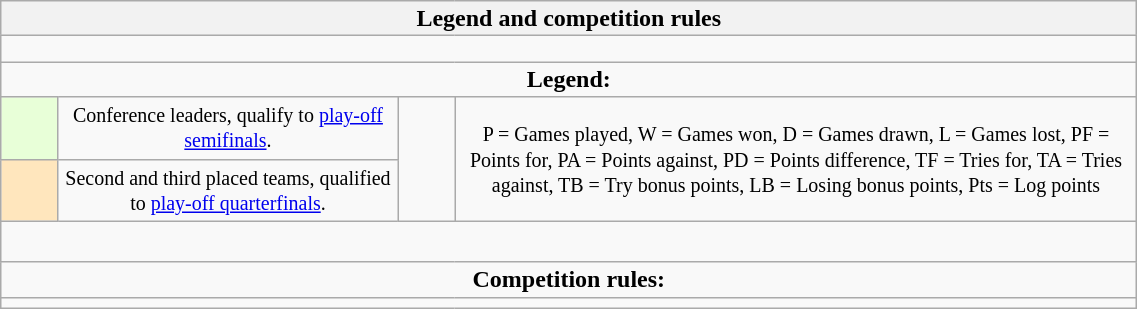<table class="wikitable collapsible collapsed" style="text-align:center; line-height:100%; font-size:100%; width:60%;">
<tr>
<th colspan="100%" style="border:0px">Legend and competition rules</th>
</tr>
<tr>
<td colspan="100%" style="height:10px"></td>
</tr>
<tr>
<td colspan="100%" style="border:0px"><strong>Legend:</strong></td>
</tr>
<tr>
<td style="height:10px; width:5%; background:#E8FFD8;"></td>
<td style="width:30%;"><small>Conference leaders, qualify to <a href='#'>play-off semifinals</a>.</small></td>
<td rowspan="2" style="width:5%;"></td>
<td rowspan="2" style="width:60%;"><small>P = Games played, W = Games won, D = Games drawn, L = Games lost, PF = Points for, PA = Points against, PD = Points difference, TF = Tries for, TA = Tries against, TB = Try bonus points, LB = Losing bonus points, Pts = Log points</small></td>
</tr>
<tr>
<td style="height:10px; background:#FFE6BD;"></td>
<td><small>Second and third placed teams, qualified to <a href='#'>play-off quarterfinals</a>.</small></td>
</tr>
<tr>
<td colspan="100%" style="height: 20px;"></td>
</tr>
<tr>
<td colspan="100%" style="border:0px"><strong>Competition rules:</strong></td>
</tr>
<tr>
<td colspan="100%"></td>
</tr>
</table>
